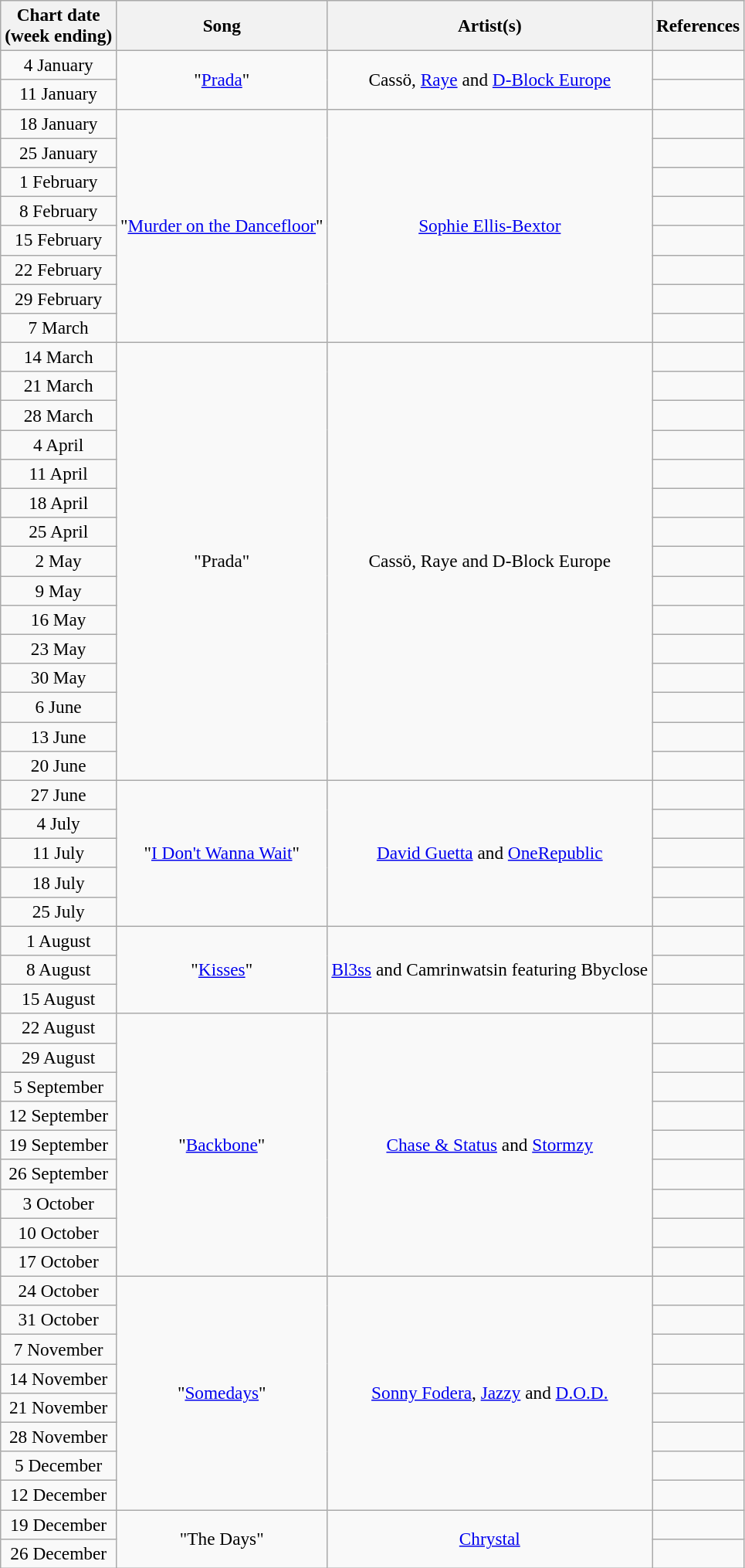<table class="wikitable" style="font-size:97%; text-align:center;">
<tr>
<th>Chart date<br>(week ending)</th>
<th>Song</th>
<th>Artist(s)</th>
<th>References</th>
</tr>
<tr>
<td>4 January</td>
<td rowspan=2>"<a href='#'>Prada</a>"</td>
<td rowspan=2>Cassö, <a href='#'>Raye</a> and <a href='#'>D-Block Europe</a></td>
<td></td>
</tr>
<tr>
<td>11 January</td>
<td></td>
</tr>
<tr>
<td>18 January</td>
<td rowspan=8>"<a href='#'>Murder on the Dancefloor</a>"</td>
<td rowspan=8><a href='#'>Sophie Ellis-Bextor</a></td>
<td></td>
</tr>
<tr>
<td>25 January</td>
<td></td>
</tr>
<tr>
<td>1 February</td>
<td></td>
</tr>
<tr>
<td>8 February</td>
<td></td>
</tr>
<tr>
<td>15 February</td>
<td></td>
</tr>
<tr>
<td>22 February</td>
<td></td>
</tr>
<tr>
<td>29 February</td>
<td></td>
</tr>
<tr>
<td>7 March</td>
<td></td>
</tr>
<tr>
<td>14 March</td>
<td rowspan=15>"Prada"</td>
<td rowspan=15>Cassö, Raye and D-Block Europe</td>
<td></td>
</tr>
<tr>
<td>21 March</td>
<td></td>
</tr>
<tr>
<td>28 March</td>
<td></td>
</tr>
<tr>
<td>4 April</td>
<td></td>
</tr>
<tr>
<td>11 April</td>
<td></td>
</tr>
<tr>
<td>18 April</td>
<td></td>
</tr>
<tr>
<td>25 April</td>
<td></td>
</tr>
<tr>
<td>2 May</td>
<td></td>
</tr>
<tr>
<td>9 May</td>
<td></td>
</tr>
<tr>
<td>16 May</td>
<td></td>
</tr>
<tr>
<td>23 May</td>
<td></td>
</tr>
<tr>
<td>30 May</td>
<td></td>
</tr>
<tr>
<td>6 June</td>
<td></td>
</tr>
<tr>
<td>13 June</td>
<td></td>
</tr>
<tr>
<td>20 June</td>
<td></td>
</tr>
<tr>
<td>27 June</td>
<td rowspan=5>"<a href='#'>I Don't Wanna Wait</a>"</td>
<td rowspan=5><a href='#'>David Guetta</a> and <a href='#'>OneRepublic</a></td>
<td></td>
</tr>
<tr>
<td>4 July</td>
<td></td>
</tr>
<tr>
<td>11 July</td>
<td></td>
</tr>
<tr>
<td>18 July</td>
<td></td>
</tr>
<tr>
<td>25 July</td>
<td></td>
</tr>
<tr>
<td>1 August</td>
<td rowspan=3>"<a href='#'>Kisses</a>"</td>
<td rowspan=3><a href='#'>Bl3ss</a> and Camrinwatsin featuring Bbyclose</td>
<td></td>
</tr>
<tr>
<td>8 August</td>
<td></td>
</tr>
<tr>
<td>15 August</td>
<td></td>
</tr>
<tr>
<td>22 August </td>
<td rowspan=9>"<a href='#'>Backbone</a>"</td>
<td rowspan=9><a href='#'>Chase & Status</a> and <a href='#'>Stormzy</a></td>
<td></td>
</tr>
<tr>
<td>29 August </td>
<td></td>
</tr>
<tr>
<td>5 September</td>
<td></td>
</tr>
<tr>
<td>12 September</td>
<td></td>
</tr>
<tr>
<td>19 September</td>
<td></td>
</tr>
<tr>
<td>26 September</td>
<td></td>
</tr>
<tr>
<td>3 October</td>
<td></td>
</tr>
<tr>
<td>10 October</td>
<td></td>
</tr>
<tr>
<td>17 October</td>
<td></td>
</tr>
<tr>
<td>24 October</td>
<td rowspan=8>"<a href='#'>Somedays</a>"</td>
<td rowspan=8><a href='#'>Sonny Fodera</a>, <a href='#'>Jazzy</a> and <a href='#'>D.O.D.</a></td>
<td></td>
</tr>
<tr>
<td>31 October</td>
<td></td>
</tr>
<tr>
<td>7 November</td>
<td></td>
</tr>
<tr>
<td>14 November</td>
<td></td>
</tr>
<tr>
<td>21 November</td>
<td></td>
</tr>
<tr>
<td>28 November</td>
<td></td>
</tr>
<tr>
<td>5 December</td>
<td></td>
</tr>
<tr>
<td>12 December</td>
<td></td>
</tr>
<tr>
<td>19 December</td>
<td rowspan=2>"The Days"</td>
<td rowspan=2><a href='#'>Chrystal</a></td>
<td></td>
</tr>
<tr>
<td>26 December</td>
<td></td>
</tr>
</table>
